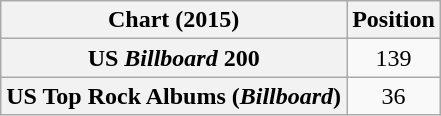<table class="wikitable sortable plainrowheaders" style="text-align:center">
<tr>
<th scope="col">Chart (2015)</th>
<th scope="col">Position</th>
</tr>
<tr>
<th scope="row">US <em>Billboard</em> 200</th>
<td>139</td>
</tr>
<tr>
<th scope="row">US Top Rock Albums (<em>Billboard</em>)</th>
<td>36</td>
</tr>
</table>
